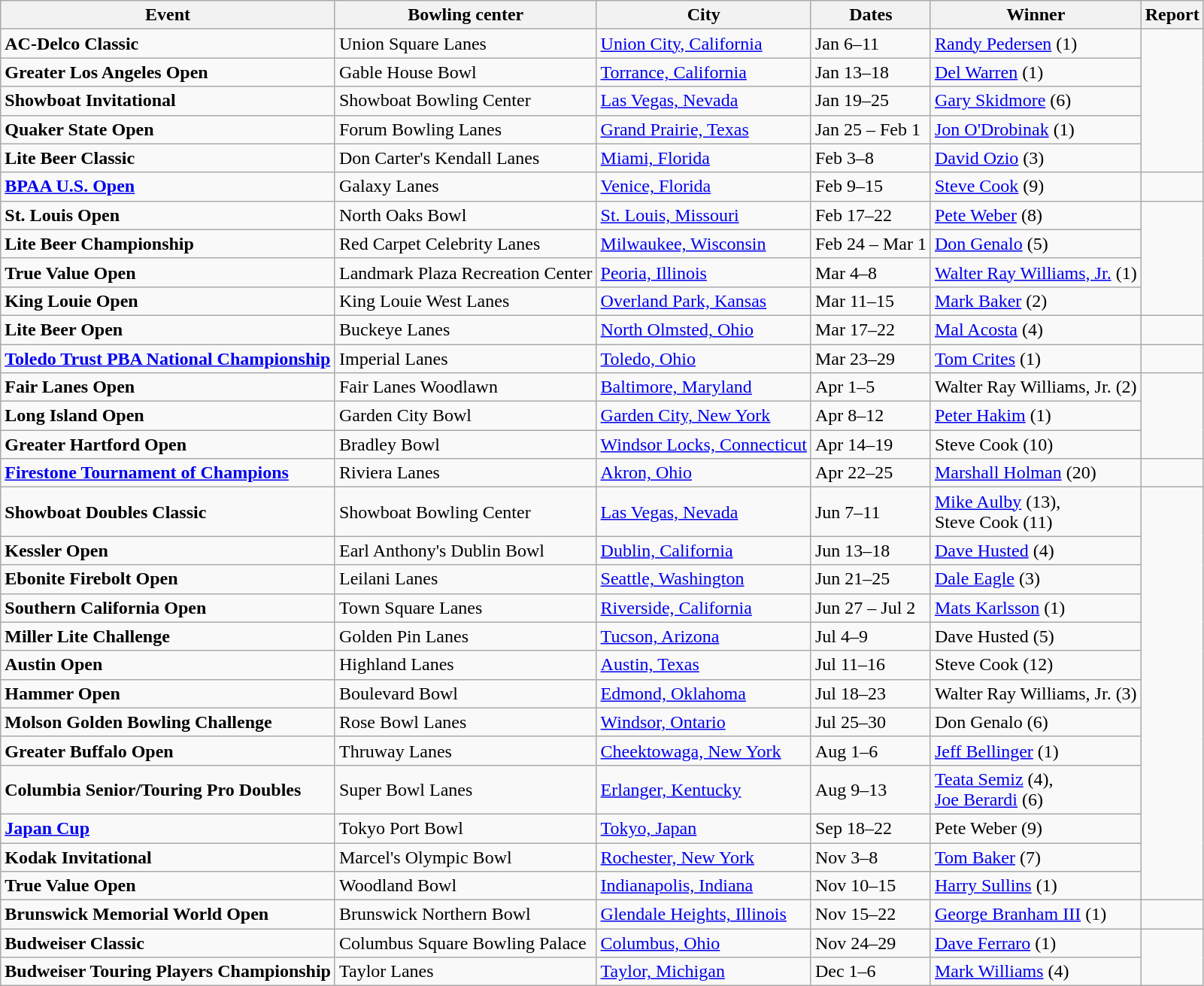<table class="wikitable">
<tr>
<th>Event</th>
<th>Bowling center</th>
<th>City</th>
<th>Dates</th>
<th>Winner</th>
<th>Report</th>
</tr>
<tr>
<td><strong>AC-Delco Classic</strong></td>
<td>Union Square Lanes</td>
<td><a href='#'>Union City, California</a></td>
<td>Jan 6–11</td>
<td><a href='#'>Randy Pedersen</a> (1)</td>
</tr>
<tr>
<td><strong>Greater Los Angeles Open</strong></td>
<td>Gable House Bowl</td>
<td><a href='#'>Torrance, California</a></td>
<td>Jan 13–18</td>
<td><a href='#'>Del Warren</a> (1)</td>
</tr>
<tr>
<td><strong>Showboat Invitational</strong></td>
<td>Showboat Bowling Center</td>
<td><a href='#'>Las Vegas, Nevada</a></td>
<td>Jan 19–25</td>
<td><a href='#'>Gary Skidmore</a> (6)</td>
</tr>
<tr>
<td><strong>Quaker State Open</strong></td>
<td>Forum Bowling Lanes</td>
<td><a href='#'>Grand Prairie, Texas</a></td>
<td>Jan 25 – Feb 1</td>
<td><a href='#'>Jon O'Drobinak</a> (1)</td>
</tr>
<tr>
<td><strong>Lite Beer Classic</strong></td>
<td>Don Carter's Kendall Lanes</td>
<td><a href='#'>Miami, Florida</a></td>
<td>Feb 3–8</td>
<td><a href='#'>David Ozio</a> (3)</td>
</tr>
<tr>
<td><strong><a href='#'>BPAA U.S. Open</a></strong></td>
<td>Galaxy Lanes</td>
<td><a href='#'>Venice, Florida</a></td>
<td>Feb 9–15</td>
<td><a href='#'>Steve Cook</a> (9)</td>
<td></td>
</tr>
<tr>
<td><strong>St. Louis Open</strong></td>
<td>North Oaks Bowl</td>
<td><a href='#'>St. Louis, Missouri</a></td>
<td>Feb 17–22</td>
<td><a href='#'>Pete Weber</a> (8)</td>
</tr>
<tr>
<td><strong>Lite Beer Championship</strong></td>
<td>Red Carpet Celebrity Lanes</td>
<td><a href='#'>Milwaukee, Wisconsin</a></td>
<td>Feb 24 – Mar 1</td>
<td><a href='#'>Don Genalo</a> (5)</td>
</tr>
<tr>
<td><strong>True Value Open</strong></td>
<td>Landmark Plaza Recreation Center</td>
<td><a href='#'>Peoria, Illinois</a></td>
<td>Mar 4–8</td>
<td><a href='#'>Walter Ray Williams, Jr.</a> (1)</td>
</tr>
<tr>
<td><strong>King Louie Open</strong></td>
<td>King Louie West Lanes</td>
<td><a href='#'>Overland Park, Kansas</a></td>
<td>Mar 11–15</td>
<td><a href='#'>Mark Baker</a> (2)</td>
</tr>
<tr>
<td><strong>Lite Beer Open</strong></td>
<td>Buckeye Lanes</td>
<td><a href='#'>North Olmsted, Ohio</a></td>
<td>Mar 17–22</td>
<td><a href='#'>Mal Acosta</a> (4)</td>
<td></td>
</tr>
<tr>
<td><strong><a href='#'>Toledo Trust PBA National Championship</a></strong></td>
<td>Imperial Lanes</td>
<td><a href='#'>Toledo, Ohio</a></td>
<td>Mar 23–29</td>
<td><a href='#'>Tom Crites</a> (1)</td>
<td></td>
</tr>
<tr>
<td><strong>Fair Lanes Open</strong></td>
<td>Fair Lanes Woodlawn</td>
<td><a href='#'>Baltimore, Maryland</a></td>
<td>Apr 1–5</td>
<td>Walter Ray Williams, Jr. (2)</td>
</tr>
<tr>
<td><strong>Long Island Open</strong></td>
<td>Garden City Bowl</td>
<td><a href='#'>Garden City, New York</a></td>
<td>Apr 8–12</td>
<td><a href='#'>Peter Hakim</a> (1)</td>
</tr>
<tr>
<td><strong>Greater Hartford Open</strong></td>
<td>Bradley Bowl</td>
<td><a href='#'>Windsor Locks, Connecticut</a></td>
<td>Apr 14–19</td>
<td>Steve Cook (10)</td>
</tr>
<tr>
<td><strong><a href='#'>Firestone Tournament of Champions</a></strong></td>
<td>Riviera Lanes</td>
<td><a href='#'>Akron, Ohio</a></td>
<td>Apr 22–25</td>
<td><a href='#'>Marshall Holman</a> (20)</td>
<td></td>
</tr>
<tr>
<td><strong>Showboat Doubles Classic</strong></td>
<td>Showboat Bowling Center</td>
<td><a href='#'>Las Vegas, Nevada</a></td>
<td>Jun 7–11</td>
<td><a href='#'>Mike Aulby</a> (13),<br>Steve Cook (11)</td>
</tr>
<tr>
<td><strong>Kessler Open</strong></td>
<td>Earl Anthony's Dublin Bowl</td>
<td><a href='#'>Dublin, California</a></td>
<td>Jun 13–18</td>
<td><a href='#'>Dave Husted</a> (4)</td>
</tr>
<tr>
<td><strong>Ebonite Firebolt Open</strong></td>
<td>Leilani Lanes</td>
<td><a href='#'>Seattle, Washington</a></td>
<td>Jun 21–25</td>
<td><a href='#'>Dale Eagle</a> (3)</td>
</tr>
<tr>
<td><strong>Southern California Open</strong></td>
<td>Town Square Lanes</td>
<td><a href='#'>Riverside, California</a></td>
<td>Jun 27 – Jul 2</td>
<td><a href='#'>Mats Karlsson</a> (1)</td>
</tr>
<tr>
<td><strong>Miller Lite Challenge</strong></td>
<td>Golden Pin Lanes</td>
<td><a href='#'>Tucson, Arizona</a></td>
<td>Jul 4–9</td>
<td>Dave Husted (5)</td>
</tr>
<tr>
<td><strong>Austin Open</strong></td>
<td>Highland Lanes</td>
<td><a href='#'>Austin, Texas</a></td>
<td>Jul 11–16</td>
<td>Steve Cook (12)</td>
</tr>
<tr>
<td><strong>Hammer Open</strong></td>
<td>Boulevard Bowl</td>
<td><a href='#'>Edmond, Oklahoma</a></td>
<td>Jul 18–23</td>
<td>Walter Ray Williams, Jr. (3)</td>
</tr>
<tr>
<td><strong>Molson Golden Bowling Challenge</strong></td>
<td>Rose Bowl Lanes</td>
<td><a href='#'>Windsor, Ontario</a></td>
<td>Jul 25–30</td>
<td>Don Genalo (6)</td>
</tr>
<tr>
<td><strong>Greater Buffalo Open</strong></td>
<td>Thruway Lanes</td>
<td><a href='#'>Cheektowaga, New York</a></td>
<td>Aug 1–6</td>
<td><a href='#'>Jeff Bellinger</a> (1)</td>
</tr>
<tr>
<td><strong>Columbia Senior/Touring Pro Doubles</strong></td>
<td>Super Bowl Lanes</td>
<td><a href='#'>Erlanger, Kentucky</a></td>
<td>Aug 9–13</td>
<td><a href='#'>Teata Semiz</a> (4),<br><a href='#'>Joe Berardi</a> (6)</td>
</tr>
<tr>
<td><strong><a href='#'>Japan Cup</a></strong></td>
<td>Tokyo Port Bowl</td>
<td><a href='#'>Tokyo, Japan</a></td>
<td>Sep 18–22</td>
<td>Pete Weber (9)</td>
</tr>
<tr>
<td><strong>Kodak Invitational</strong></td>
<td>Marcel's Olympic Bowl</td>
<td><a href='#'>Rochester, New York</a></td>
<td>Nov 3–8</td>
<td><a href='#'>Tom Baker</a> (7)</td>
</tr>
<tr>
<td><strong>True Value Open</strong></td>
<td>Woodland Bowl</td>
<td><a href='#'>Indianapolis, Indiana</a></td>
<td>Nov 10–15</td>
<td><a href='#'>Harry Sullins</a> (1)</td>
</tr>
<tr>
<td><strong>Brunswick Memorial World Open</strong></td>
<td>Brunswick Northern Bowl</td>
<td><a href='#'>Glendale Heights, Illinois</a></td>
<td>Nov 15–22</td>
<td><a href='#'>George Branham III</a> (1)</td>
<td></td>
</tr>
<tr>
<td><strong>Budweiser Classic</strong></td>
<td>Columbus Square Bowling Palace</td>
<td><a href='#'>Columbus, Ohio</a></td>
<td>Nov 24–29</td>
<td><a href='#'>Dave Ferraro</a> (1)</td>
</tr>
<tr>
<td><strong>Budweiser Touring Players Championship</strong></td>
<td>Taylor Lanes</td>
<td><a href='#'>Taylor, Michigan</a></td>
<td>Dec 1–6</td>
<td><a href='#'>Mark Williams</a> (4)</td>
</tr>
</table>
